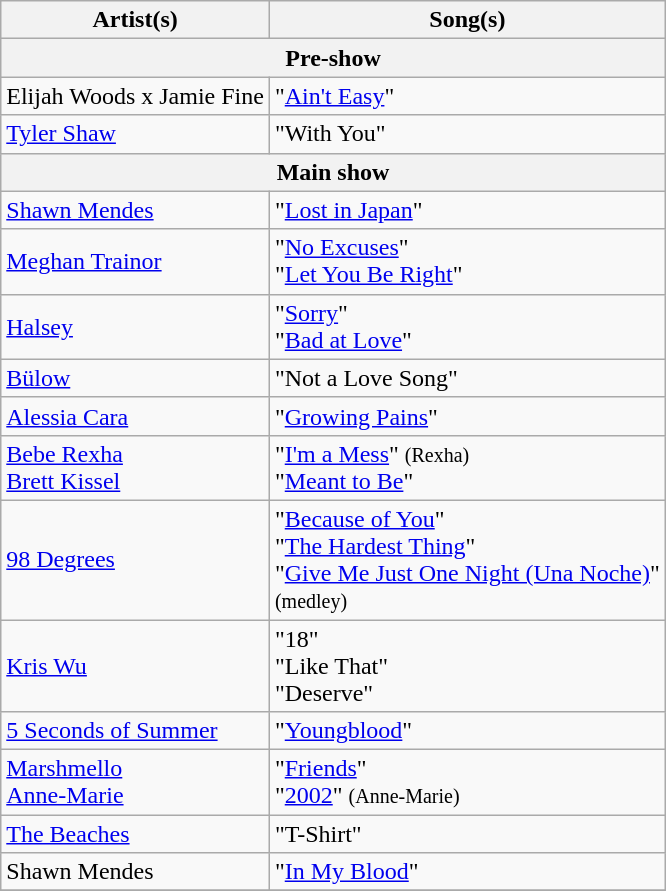<table class="wikitable">
<tr>
<th>Artist(s)</th>
<th>Song(s)</th>
</tr>
<tr>
<th colspan=3>Pre-show</th>
</tr>
<tr>
<td>Elijah Woods x Jamie Fine</td>
<td>"<a href='#'>Ain't Easy</a>"</td>
</tr>
<tr>
<td><a href='#'>Tyler Shaw</a></td>
<td>"With You"</td>
</tr>
<tr>
<th colspan=2>Main show</th>
</tr>
<tr>
<td><a href='#'>Shawn Mendes</a></td>
<td>"<a href='#'>Lost in Japan</a>"</td>
</tr>
<tr>
<td><a href='#'>Meghan Trainor</a></td>
<td>"<a href='#'>No Excuses</a>"<br>"<a href='#'>Let You Be Right</a>"</td>
</tr>
<tr>
<td><a href='#'>Halsey</a></td>
<td>"<a href='#'>Sorry</a>"<br>"<a href='#'>Bad at Love</a>"</td>
</tr>
<tr>
<td><a href='#'>Bülow</a></td>
<td>"Not a Love Song"</td>
</tr>
<tr>
<td><a href='#'>Alessia Cara</a></td>
<td>"<a href='#'>Growing Pains</a>"</td>
</tr>
<tr>
<td><a href='#'>Bebe Rexha</a><br><a href='#'>Brett Kissel</a></td>
<td>"<a href='#'>I'm a Mess</a>" <small>(Rexha)</small><br>"<a href='#'>Meant to Be</a>"</td>
</tr>
<tr>
<td><a href='#'>98 Degrees</a></td>
<td>"<a href='#'>Because of You</a>"<br>"<a href='#'>The Hardest Thing</a>"<br>"<a href='#'>Give Me Just One Night (Una Noche)</a>"<br><small>(medley)</small></td>
</tr>
<tr>
<td><a href='#'>Kris Wu</a></td>
<td>"18"<br>"Like That"<br>"Deserve"</td>
</tr>
<tr>
<td><a href='#'>5 Seconds of Summer</a></td>
<td>"<a href='#'>Youngblood</a>"</td>
</tr>
<tr>
<td><a href='#'>Marshmello</a><br><a href='#'>Anne-Marie</a></td>
<td>"<a href='#'>Friends</a>"<br>"<a href='#'>2002</a>" <small>(Anne-Marie)</small></td>
</tr>
<tr>
<td><a href='#'>The Beaches</a></td>
<td>"T-Shirt"</td>
</tr>
<tr>
<td>Shawn Mendes</td>
<td>"<a href='#'>In My Blood</a>"</td>
</tr>
<tr>
</tr>
</table>
